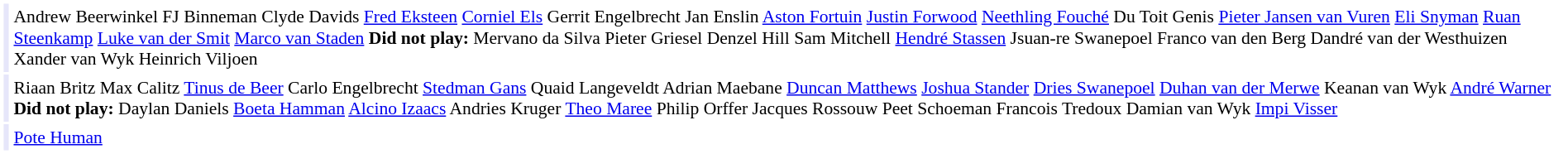<table cellpadding="2" style="border: 1px solid white; font-size:90%;">
<tr>
<td colspan="2" align="right" bgcolor="lavender"></td>
<td align="left">Andrew Beerwinkel FJ Binneman Clyde Davids <a href='#'>Fred Eksteen</a> <a href='#'>Corniel Els</a> Gerrit Engelbrecht Jan Enslin <a href='#'>Aston Fortuin</a> <a href='#'>Justin Forwood</a> <a href='#'>Neethling Fouché</a> Du Toit Genis <a href='#'>Pieter Jansen van Vuren</a> <a href='#'>Eli Snyman</a> <a href='#'>Ruan Steenkamp</a> <a href='#'>Luke van der Smit</a> <a href='#'>Marco van Staden</a> <strong>Did not play:</strong> Mervano da Silva Pieter Griesel Denzel Hill Sam Mitchell <a href='#'>Hendré Stassen</a> Jsuan-re Swanepoel Franco van den Berg Dandré van der Westhuizen Xander van Wyk Heinrich Viljoen</td>
</tr>
<tr>
<td colspan="2" align="right" bgcolor="lavender"></td>
<td align="left">Riaan Britz Max Calitz <a href='#'>Tinus de Beer</a> Carlo Engelbrecht <a href='#'>Stedman Gans</a> Quaid Langeveldt Adrian Maebane <a href='#'>Duncan Matthews</a> <a href='#'>Joshua Stander</a> <a href='#'>Dries Swanepoel</a> <a href='#'>Duhan van der Merwe</a> Keanan van Wyk <a href='#'>André Warner</a> <strong>Did not play:</strong> Daylan Daniels <a href='#'>Boeta Hamman</a> <a href='#'>Alcino Izaacs</a> Andries Kruger <a href='#'>Theo Maree</a> Philip Orffer Jacques Rossouw Peet Schoeman Francois Tredoux Damian van Wyk <a href='#'>Impi Visser</a></td>
</tr>
<tr>
<td colspan="2" align="right" bgcolor="lavender"></td>
<td align="left"><a href='#'>Pote Human</a></td>
</tr>
</table>
